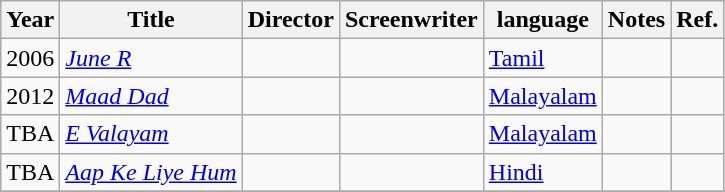<table class="wikitable sortable plainrowheaders">
<tr>
<th scope="col">Year</th>
<th scope="col">Title</th>
<th>Director</th>
<th>Screenwriter</th>
<th>language</th>
<th scope="col" class="unsortable">Notes</th>
<th>Ref.</th>
</tr>
<tr>
<td>2006</td>
<td><em><a href='#'>June R</a></em></td>
<td></td>
<td></td>
<td><a href='#'>Tamil</a></td>
<td></td>
<td></td>
</tr>
<tr>
<td>2012</td>
<td><em><a href='#'>Maad Dad</a></em></td>
<td></td>
<td></td>
<td><a href='#'>Malayalam</a></td>
<td></td>
<td></td>
</tr>
<tr>
<td>TBA</td>
<td><em><a href='#'>E Valayam</a></em></td>
<td></td>
<td></td>
<td><a href='#'>Malayalam</a></td>
<td></td>
<td></td>
</tr>
<tr>
<td>TBA</td>
<td><em><a href='#'>Aap Ke Liye Hum</a></em></td>
<td></td>
<td></td>
<td><a href='#'>Hindi</a></td>
<td></td>
<td></td>
</tr>
<tr>
</tr>
</table>
